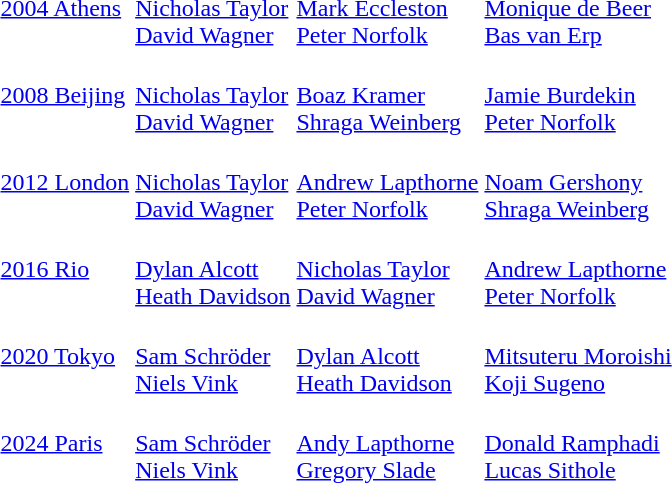<table>
<tr>
<td><a href='#'>2004 Athens</a></td>
<td> <br> <a href='#'>Nicholas Taylor</a> <br> <a href='#'>David Wagner</a></td>
<td> <br> <a href='#'>Mark Eccleston</a> <br> <a href='#'>Peter Norfolk</a></td>
<td> <br> <a href='#'>Monique de Beer</a> <br> <a href='#'>Bas van Erp</a></td>
</tr>
<tr>
<td><a href='#'>2008 Beijing</a></td>
<td> <br> <a href='#'>Nicholas Taylor</a> <br> <a href='#'>David Wagner</a></td>
<td> <br> <a href='#'>Boaz Kramer</a> <br> <a href='#'>Shraga Weinberg</a></td>
<td> <br> <a href='#'>Jamie Burdekin</a> <br> <a href='#'>Peter Norfolk</a></td>
</tr>
<tr>
<td><a href='#'>2012 London</a></td>
<td><br><a href='#'>Nicholas Taylor</a><br><a href='#'>David Wagner</a></td>
<td><br><a href='#'>Andrew Lapthorne</a><br><a href='#'>Peter Norfolk</a></td>
<td><br><a href='#'>Noam Gershony</a><br><a href='#'>Shraga Weinberg</a></td>
</tr>
<tr>
<td><a href='#'>2016 Rio</a></td>
<td><br><a href='#'>Dylan Alcott</a><br><a href='#'>Heath Davidson</a></td>
<td><br><a href='#'>Nicholas Taylor</a><br><a href='#'>David Wagner</a></td>
<td><br><a href='#'>Andrew Lapthorne</a><br><a href='#'>Peter Norfolk</a></td>
</tr>
<tr>
<td><a href='#'>2020 Tokyo</a></td>
<td><br><a href='#'>Sam Schröder</a><br><a href='#'>Niels Vink</a></td>
<td><br><a href='#'>Dylan Alcott</a><br><a href='#'>Heath Davidson</a></td>
<td><br><a href='#'>Mitsuteru Moroishi</a><br><a href='#'>Koji Sugeno</a></td>
</tr>
<tr>
<td><a href='#'>2024 Paris</a></td>
<td><br><a href='#'>Sam Schröder</a><br><a href='#'>Niels Vink</a></td>
<td><br><a href='#'>Andy Lapthorne</a><br><a href='#'>Gregory Slade</a></td>
<td><br><a href='#'>Donald Ramphadi</a><br><a href='#'>Lucas Sithole</a></td>
</tr>
</table>
